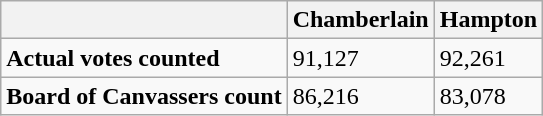<table class="wikitable floatright">
<tr>
<th></th>
<th>Chamberlain</th>
<th>Hampton</th>
</tr>
<tr style="text-align: left;">
<td><strong>Actual votes counted</strong></td>
<td>91,127</td>
<td>92,261</td>
</tr>
<tr>
<td><strong>Board of Canvassers count</strong></td>
<td>86,216</td>
<td>83,078</td>
</tr>
</table>
